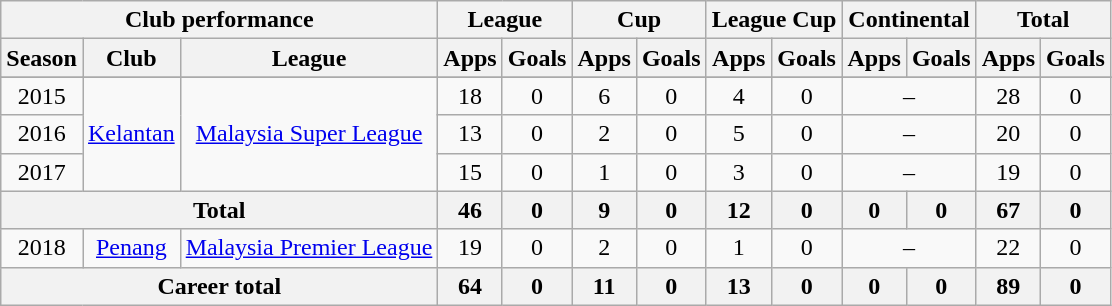<table class="wikitable" style="text-align:center">
<tr>
<th colspan=3>Club performance</th>
<th colspan=2>League</th>
<th colspan=2>Cup</th>
<th colspan=2>League Cup</th>
<th colspan=2>Continental</th>
<th colspan=2>Total</th>
</tr>
<tr>
<th>Season</th>
<th>Club</th>
<th>League</th>
<th>Apps</th>
<th>Goals</th>
<th>Apps</th>
<th>Goals</th>
<th>Apps</th>
<th>Goals</th>
<th>Apps</th>
<th>Goals</th>
<th>Apps</th>
<th>Goals</th>
</tr>
<tr>
</tr>
<tr>
<td>2015</td>
<td rowspan="3"><a href='#'>Kelantan</a></td>
<td rowspan="3"><a href='#'>Malaysia Super League</a></td>
<td>18</td>
<td>0</td>
<td>6</td>
<td>0</td>
<td>4</td>
<td>0</td>
<td colspan="2">–</td>
<td>28</td>
<td>0</td>
</tr>
<tr>
<td>2016</td>
<td>13</td>
<td>0</td>
<td>2</td>
<td>0</td>
<td>5</td>
<td>0</td>
<td colspan="2">–</td>
<td>20</td>
<td>0</td>
</tr>
<tr>
<td>2017</td>
<td>15</td>
<td>0</td>
<td>1</td>
<td>0</td>
<td>3</td>
<td>0</td>
<td colspan="2">–</td>
<td>19</td>
<td>0</td>
</tr>
<tr>
<th colspan=3>Total</th>
<th>46</th>
<th>0</th>
<th>9</th>
<th>0</th>
<th>12</th>
<th>0</th>
<th>0</th>
<th>0</th>
<th>67</th>
<th>0</th>
</tr>
<tr>
<td>2018</td>
<td rowspan="1"><a href='#'>Penang</a></td>
<td rowspan="1"><a href='#'>Malaysia Premier League</a></td>
<td>19</td>
<td>0</td>
<td>2</td>
<td>0</td>
<td>1</td>
<td>0</td>
<td colspan="2">–</td>
<td>22</td>
<td>0</td>
</tr>
<tr>
<th colspan=3>Career total</th>
<th>64</th>
<th>0</th>
<th>11</th>
<th>0</th>
<th>13</th>
<th>0</th>
<th>0</th>
<th>0</th>
<th>89</th>
<th>0</th>
</tr>
</table>
